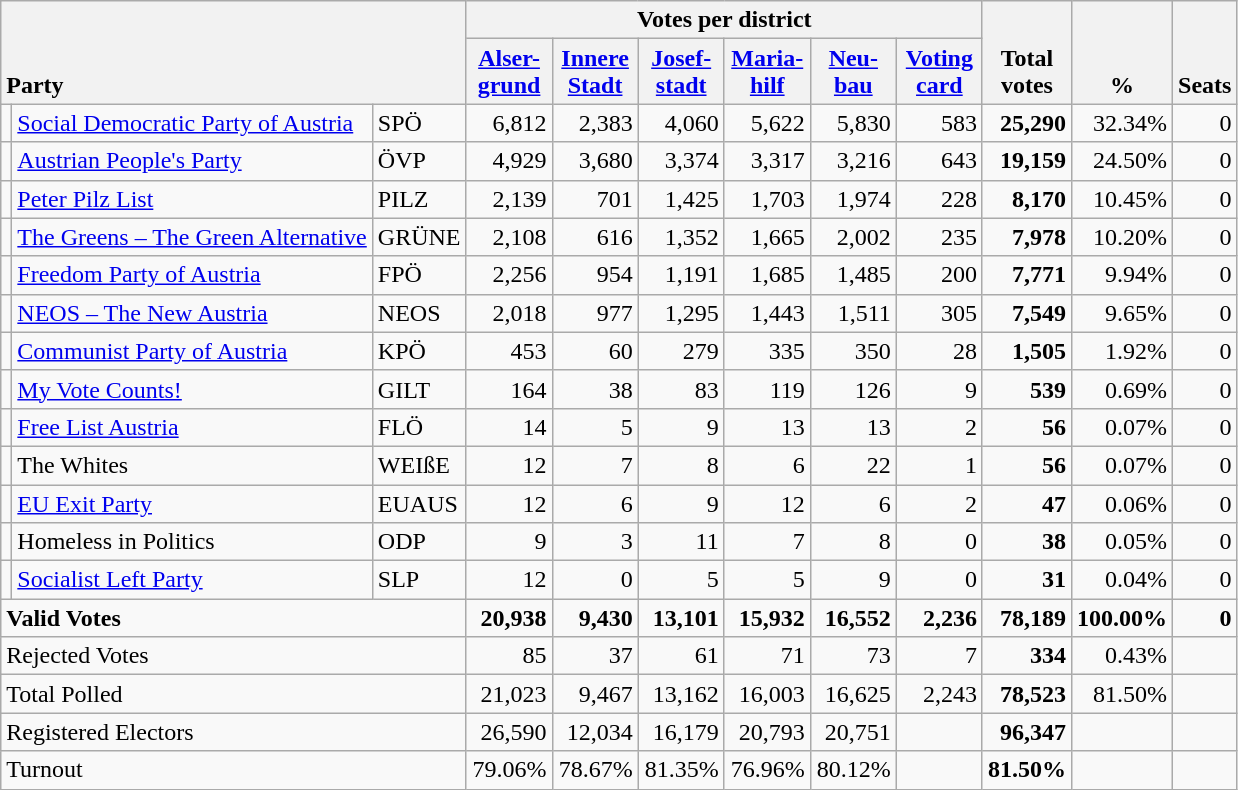<table class="wikitable" border="1" style="text-align:right;">
<tr>
<th style="text-align:left;" valign=bottom rowspan=2 colspan=3>Party</th>
<th colspan=6>Votes per district</th>
<th align=center valign=bottom rowspan=2 width="50">Total<br>votes</th>
<th align=center valign=bottom rowspan=2 width="50">%</th>
<th align=center valign=bottom rowspan=2>Seats</th>
</tr>
<tr>
<th align=center valign=bottom width="50"><a href='#'>Alser-<br>grund</a></th>
<th align=center valign=bottom width="50"><a href='#'>Innere<br>Stadt</a></th>
<th align=center valign=bottom width="50"><a href='#'>Josef-<br>stadt</a></th>
<th align=center valign=bottom width="50"><a href='#'>Maria-<br>hilf</a></th>
<th align=center valign=bottom width="50"><a href='#'>Neu-<br>bau</a></th>
<th align=center valign=bottom width="50"><a href='#'>Voting<br>card</a></th>
</tr>
<tr>
<td></td>
<td align=left><a href='#'>Social Democratic Party of Austria</a></td>
<td align=left>SPÖ</td>
<td>6,812</td>
<td>2,383</td>
<td>4,060</td>
<td>5,622</td>
<td>5,830</td>
<td>583</td>
<td><strong>25,290</strong></td>
<td>32.34%</td>
<td>0</td>
</tr>
<tr>
<td></td>
<td align=left><a href='#'>Austrian People's Party</a></td>
<td align=left>ÖVP</td>
<td>4,929</td>
<td>3,680</td>
<td>3,374</td>
<td>3,317</td>
<td>3,216</td>
<td>643</td>
<td><strong>19,159</strong></td>
<td>24.50%</td>
<td>0</td>
</tr>
<tr>
<td></td>
<td align=left><a href='#'>Peter Pilz List</a></td>
<td align=left>PILZ</td>
<td>2,139</td>
<td>701</td>
<td>1,425</td>
<td>1,703</td>
<td>1,974</td>
<td>228</td>
<td><strong>8,170</strong></td>
<td>10.45%</td>
<td>0</td>
</tr>
<tr>
<td></td>
<td align=left style="white-space: nowrap;"><a href='#'>The Greens – The Green Alternative</a></td>
<td align=left>GRÜNE</td>
<td>2,108</td>
<td>616</td>
<td>1,352</td>
<td>1,665</td>
<td>2,002</td>
<td>235</td>
<td><strong>7,978</strong></td>
<td>10.20%</td>
<td>0</td>
</tr>
<tr>
<td></td>
<td align=left><a href='#'>Freedom Party of Austria</a></td>
<td align=left>FPÖ</td>
<td>2,256</td>
<td>954</td>
<td>1,191</td>
<td>1,685</td>
<td>1,485</td>
<td>200</td>
<td><strong>7,771</strong></td>
<td>9.94%</td>
<td>0</td>
</tr>
<tr>
<td></td>
<td align=left><a href='#'>NEOS – The New Austria</a></td>
<td align=left>NEOS</td>
<td>2,018</td>
<td>977</td>
<td>1,295</td>
<td>1,443</td>
<td>1,511</td>
<td>305</td>
<td><strong>7,549</strong></td>
<td>9.65%</td>
<td>0</td>
</tr>
<tr>
<td></td>
<td align=left><a href='#'>Communist Party of Austria</a></td>
<td align=left>KPÖ</td>
<td>453</td>
<td>60</td>
<td>279</td>
<td>335</td>
<td>350</td>
<td>28</td>
<td><strong>1,505</strong></td>
<td>1.92%</td>
<td>0</td>
</tr>
<tr>
<td></td>
<td align=left><a href='#'>My Vote Counts!</a></td>
<td align=left>GILT</td>
<td>164</td>
<td>38</td>
<td>83</td>
<td>119</td>
<td>126</td>
<td>9</td>
<td><strong>539</strong></td>
<td>0.69%</td>
<td>0</td>
</tr>
<tr>
<td></td>
<td align=left><a href='#'>Free List Austria</a></td>
<td align=left>FLÖ</td>
<td>14</td>
<td>5</td>
<td>9</td>
<td>13</td>
<td>13</td>
<td>2</td>
<td><strong>56</strong></td>
<td>0.07%</td>
<td>0</td>
</tr>
<tr>
<td></td>
<td align=left>The Whites</td>
<td align=left>WEIßE</td>
<td>12</td>
<td>7</td>
<td>8</td>
<td>6</td>
<td>22</td>
<td>1</td>
<td><strong>56</strong></td>
<td>0.07%</td>
<td>0</td>
</tr>
<tr>
<td></td>
<td align=left><a href='#'>EU Exit Party</a></td>
<td align=left>EUAUS</td>
<td>12</td>
<td>6</td>
<td>9</td>
<td>12</td>
<td>6</td>
<td>2</td>
<td><strong>47</strong></td>
<td>0.06%</td>
<td>0</td>
</tr>
<tr>
<td></td>
<td align=left>Homeless in Politics</td>
<td align=left>ODP</td>
<td>9</td>
<td>3</td>
<td>11</td>
<td>7</td>
<td>8</td>
<td>0</td>
<td><strong>38</strong></td>
<td>0.05%</td>
<td>0</td>
</tr>
<tr>
<td></td>
<td align=left><a href='#'>Socialist Left Party</a></td>
<td align=left>SLP</td>
<td>12</td>
<td>0</td>
<td>5</td>
<td>5</td>
<td>9</td>
<td>0</td>
<td><strong>31</strong></td>
<td>0.04%</td>
<td>0</td>
</tr>
<tr style="font-weight:bold">
<td align=left colspan=3>Valid Votes</td>
<td>20,938</td>
<td>9,430</td>
<td>13,101</td>
<td>15,932</td>
<td>16,552</td>
<td>2,236</td>
<td>78,189</td>
<td>100.00%</td>
<td>0</td>
</tr>
<tr>
<td align=left colspan=3>Rejected Votes</td>
<td>85</td>
<td>37</td>
<td>61</td>
<td>71</td>
<td>73</td>
<td>7</td>
<td><strong>334</strong></td>
<td>0.43%</td>
<td></td>
</tr>
<tr>
<td align=left colspan=3>Total Polled</td>
<td>21,023</td>
<td>9,467</td>
<td>13,162</td>
<td>16,003</td>
<td>16,625</td>
<td>2,243</td>
<td><strong>78,523</strong></td>
<td>81.50%</td>
<td></td>
</tr>
<tr>
<td align=left colspan=3>Registered Electors</td>
<td>26,590</td>
<td>12,034</td>
<td>16,179</td>
<td>20,793</td>
<td>20,751</td>
<td></td>
<td><strong>96,347</strong></td>
<td></td>
<td></td>
</tr>
<tr>
<td align=left colspan=3>Turnout</td>
<td>79.06%</td>
<td>78.67%</td>
<td>81.35%</td>
<td>76.96%</td>
<td>80.12%</td>
<td></td>
<td><strong>81.50%</strong></td>
<td></td>
<td></td>
</tr>
</table>
